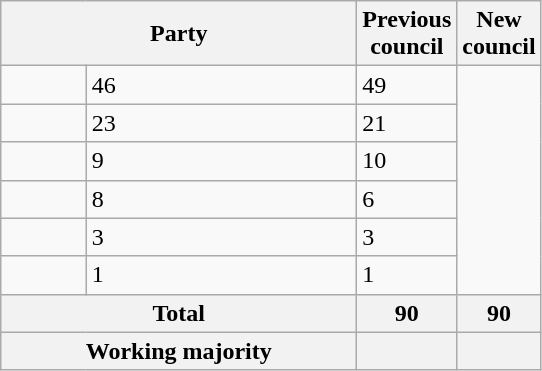<table class="wikitable">
<tr>
<th valign=centre colspan="2" style="width: 230px">Party</th>
<th valign=top style="width: 30px">Previous council</th>
<th valign=top style="width: 30px">New council</th>
</tr>
<tr>
<td></td>
<td>46</td>
<td>49</td>
</tr>
<tr>
<td></td>
<td>23</td>
<td>21</td>
</tr>
<tr>
<td></td>
<td>9</td>
<td>10</td>
</tr>
<tr>
<td></td>
<td>8</td>
<td>6</td>
</tr>
<tr>
<td></td>
<td>3</td>
<td>3</td>
</tr>
<tr>
<td></td>
<td>1</td>
<td>1</td>
</tr>
<tr>
<th colspan=2>Total</th>
<th style="text-align: center">90</th>
<th colspan=3>90</th>
</tr>
<tr>
<th colspan=2>Working majority</th>
<th></th>
<th></th>
</tr>
</table>
